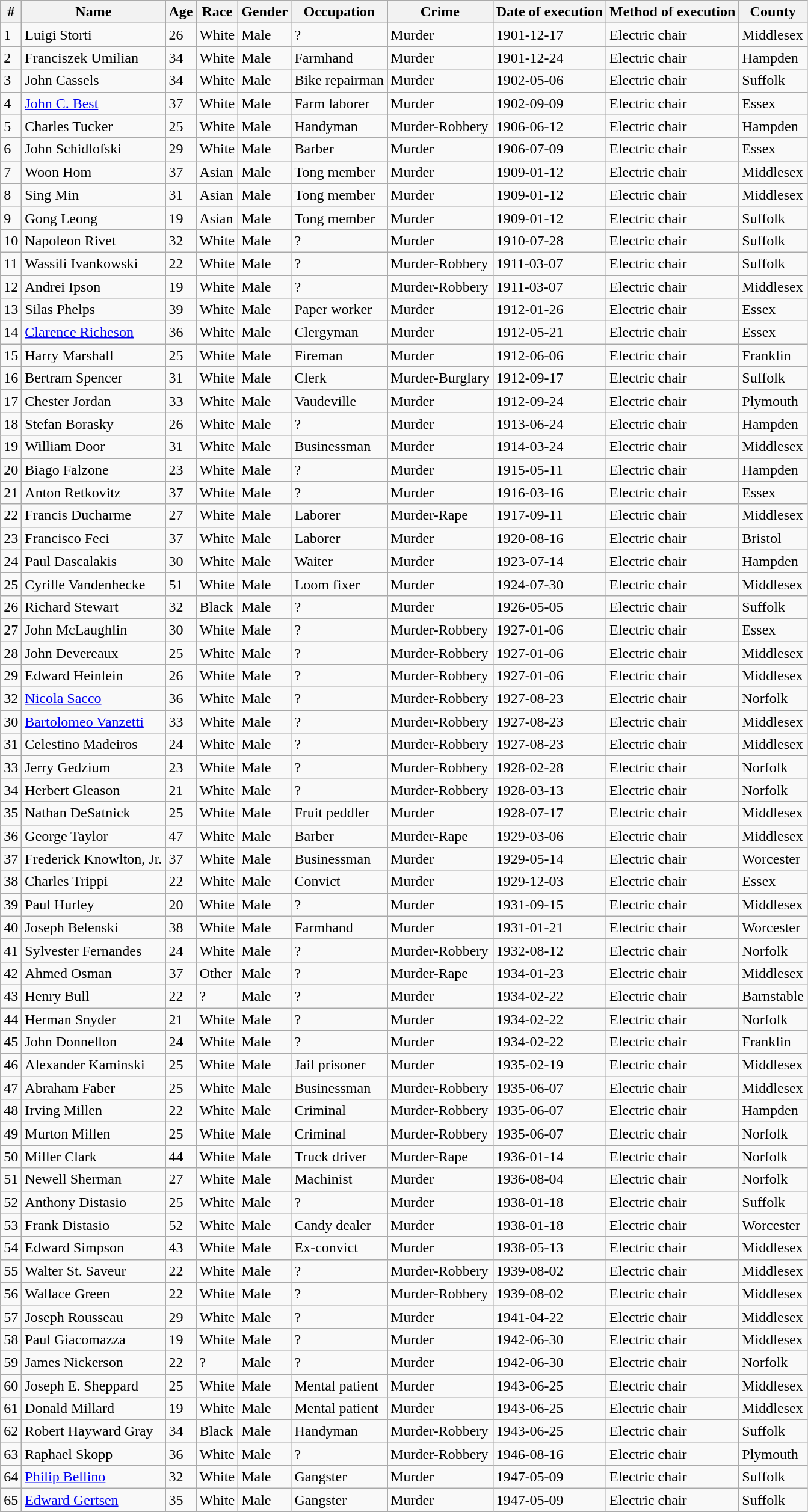<table class="wikitable sortable mw-collapsible">
<tr>
<th>#</th>
<th>Name</th>
<th>Age</th>
<th>Race</th>
<th>Gender</th>
<th>Occupation</th>
<th>Crime</th>
<th>Date of execution</th>
<th>Method of execution</th>
<th>County</th>
</tr>
<tr>
<td>1</td>
<td>Luigi Storti</td>
<td>26</td>
<td>White</td>
<td>Male</td>
<td>?</td>
<td>Murder</td>
<td>1901-12-17</td>
<td>Electric chair</td>
<td>Middlesex</td>
</tr>
<tr>
<td>2</td>
<td>Franciszek Umilian</td>
<td>34</td>
<td>White</td>
<td>Male</td>
<td>Farmhand</td>
<td>Murder</td>
<td>1901-12-24</td>
<td>Electric chair</td>
<td>Hampden</td>
</tr>
<tr>
<td>3</td>
<td>John Cassels</td>
<td>34</td>
<td>White</td>
<td>Male</td>
<td>Bike repairman</td>
<td>Murder</td>
<td>1902-05-06</td>
<td>Electric chair</td>
<td>Suffolk</td>
</tr>
<tr>
<td>4</td>
<td><a href='#'>John C. Best</a></td>
<td>37</td>
<td>White</td>
<td>Male</td>
<td>Farm laborer</td>
<td>Murder</td>
<td>1902-09-09</td>
<td>Electric chair</td>
<td>Essex</td>
</tr>
<tr>
<td>5</td>
<td>Charles Tucker</td>
<td>25</td>
<td>White</td>
<td>Male</td>
<td>Handyman</td>
<td>Murder-Robbery</td>
<td>1906-06-12</td>
<td>Electric chair</td>
<td>Hampden</td>
</tr>
<tr>
<td>6</td>
<td>John Schidlofski</td>
<td>29</td>
<td>White</td>
<td>Male</td>
<td>Barber</td>
<td>Murder</td>
<td>1906-07-09</td>
<td>Electric chair</td>
<td>Essex</td>
</tr>
<tr>
<td>7</td>
<td>Woon Hom</td>
<td>37</td>
<td>Asian</td>
<td>Male</td>
<td>Tong member</td>
<td>Murder</td>
<td>1909-01-12</td>
<td>Electric chair</td>
<td>Middlesex</td>
</tr>
<tr>
<td>8</td>
<td>Sing Min</td>
<td>31</td>
<td>Asian</td>
<td>Male</td>
<td>Tong member</td>
<td>Murder</td>
<td>1909-01-12</td>
<td>Electric chair</td>
<td>Middlesex</td>
</tr>
<tr>
<td>9</td>
<td>Gong Leong</td>
<td>19</td>
<td>Asian</td>
<td>Male</td>
<td>Tong member</td>
<td>Murder</td>
<td>1909-01-12</td>
<td>Electric chair</td>
<td>Suffolk</td>
</tr>
<tr>
<td>10</td>
<td>Napoleon Rivet</td>
<td>32</td>
<td>White</td>
<td>Male</td>
<td>?</td>
<td>Murder</td>
<td>1910-07-28</td>
<td>Electric chair</td>
<td>Suffolk</td>
</tr>
<tr>
<td>11</td>
<td>Wassili Ivankowski</td>
<td>22</td>
<td>White</td>
<td>Male</td>
<td>?</td>
<td>Murder-Robbery</td>
<td>1911-03-07</td>
<td>Electric chair</td>
<td>Suffolk</td>
</tr>
<tr>
<td>12</td>
<td>Andrei Ipson</td>
<td>19</td>
<td>White</td>
<td>Male</td>
<td>?</td>
<td>Murder-Robbery</td>
<td>1911-03-07</td>
<td>Electric chair</td>
<td>Middlesex</td>
</tr>
<tr>
<td>13</td>
<td>Silas Phelps</td>
<td>39</td>
<td>White</td>
<td>Male</td>
<td>Paper worker</td>
<td>Murder</td>
<td>1912-01-26</td>
<td>Electric chair</td>
<td>Essex</td>
</tr>
<tr>
<td>14</td>
<td><a href='#'>Clarence Richeson</a></td>
<td>36</td>
<td>White</td>
<td>Male</td>
<td>Clergyman</td>
<td>Murder</td>
<td>1912-05-21</td>
<td>Electric chair</td>
<td>Essex</td>
</tr>
<tr>
<td>15</td>
<td>Harry Marshall</td>
<td>25</td>
<td>White</td>
<td>Male</td>
<td>Fireman</td>
<td>Murder</td>
<td>1912-06-06</td>
<td>Electric chair</td>
<td>Franklin</td>
</tr>
<tr>
<td>16</td>
<td>Bertram Spencer</td>
<td>31</td>
<td>White</td>
<td>Male</td>
<td>Clerk</td>
<td>Murder-Burglary</td>
<td>1912-09-17</td>
<td>Electric chair</td>
<td>Suffolk</td>
</tr>
<tr>
<td>17</td>
<td>Chester Jordan</td>
<td>33</td>
<td>White</td>
<td>Male</td>
<td>Vaudeville</td>
<td>Murder</td>
<td>1912-09-24</td>
<td>Electric chair</td>
<td>Plymouth</td>
</tr>
<tr>
<td>18</td>
<td>Stefan Borasky</td>
<td>26</td>
<td>White</td>
<td>Male</td>
<td>?</td>
<td>Murder</td>
<td>1913-06-24</td>
<td>Electric chair</td>
<td>Hampden</td>
</tr>
<tr>
<td>19</td>
<td>William Door</td>
<td>31</td>
<td>White</td>
<td>Male</td>
<td>Businessman</td>
<td>Murder</td>
<td>1914-03-24</td>
<td>Electric chair</td>
<td>Middlesex</td>
</tr>
<tr>
<td>20</td>
<td>Biago Falzone</td>
<td>23</td>
<td>White</td>
<td>Male</td>
<td>?</td>
<td>Murder</td>
<td>1915-05-11</td>
<td>Electric chair</td>
<td>Hampden</td>
</tr>
<tr>
<td>21</td>
<td>Anton Retkovitz</td>
<td>37</td>
<td>White</td>
<td>Male</td>
<td>?</td>
<td>Murder</td>
<td>1916-03-16</td>
<td>Electric chair</td>
<td>Essex</td>
</tr>
<tr>
<td>22</td>
<td>Francis Ducharme</td>
<td>27</td>
<td>White</td>
<td>Male</td>
<td>Laborer</td>
<td>Murder-Rape</td>
<td>1917-09-11</td>
<td>Electric chair</td>
<td>Middlesex</td>
</tr>
<tr>
<td>23</td>
<td>Francisco Feci</td>
<td>37</td>
<td>White</td>
<td>Male</td>
<td>Laborer</td>
<td>Murder</td>
<td>1920-08-16</td>
<td>Electric chair</td>
<td>Bristol</td>
</tr>
<tr>
<td>24</td>
<td>Paul Dascalakis</td>
<td>30</td>
<td>White</td>
<td>Male</td>
<td>Waiter</td>
<td>Murder</td>
<td>1923-07-14</td>
<td>Electric chair</td>
<td>Hampden</td>
</tr>
<tr>
<td>25</td>
<td>Cyrille Vandenhecke</td>
<td>51</td>
<td>White</td>
<td>Male</td>
<td>Loom fixer</td>
<td>Murder</td>
<td>1924-07-30</td>
<td>Electric chair</td>
<td>Middlesex</td>
</tr>
<tr>
<td>26</td>
<td>Richard Stewart</td>
<td>32</td>
<td>Black</td>
<td>Male</td>
<td>?</td>
<td>Murder</td>
<td>1926-05-05</td>
<td>Electric chair</td>
<td>Suffolk</td>
</tr>
<tr>
<td>27</td>
<td>John McLaughlin</td>
<td>30</td>
<td>White</td>
<td>Male</td>
<td>?</td>
<td>Murder-Robbery</td>
<td>1927-01-06</td>
<td>Electric chair</td>
<td>Essex</td>
</tr>
<tr>
<td>28</td>
<td>John Devereaux</td>
<td>25</td>
<td>White</td>
<td>Male</td>
<td>?</td>
<td>Murder-Robbery</td>
<td>1927-01-06</td>
<td>Electric chair</td>
<td>Middlesex</td>
</tr>
<tr>
<td>29</td>
<td>Edward Heinlein</td>
<td>26</td>
<td>White</td>
<td>Male</td>
<td>?</td>
<td>Murder-Robbery</td>
<td>1927-01-06</td>
<td>Electric chair</td>
<td>Middlesex</td>
</tr>
<tr>
<td>32</td>
<td><a href='#'>Nicola Sacco</a></td>
<td>36</td>
<td>White</td>
<td>Male</td>
<td>?</td>
<td>Murder-Robbery</td>
<td>1927-08-23</td>
<td>Electric chair</td>
<td>Norfolk</td>
</tr>
<tr>
<td>30</td>
<td><a href='#'>Bartolomeo Vanzetti</a></td>
<td>33</td>
<td>White</td>
<td>Male</td>
<td>?</td>
<td>Murder-Robbery</td>
<td>1927-08-23</td>
<td>Electric chair</td>
<td>Middlesex</td>
</tr>
<tr>
<td>31</td>
<td>Celestino Madeiros</td>
<td>24</td>
<td>White</td>
<td>Male</td>
<td>?</td>
<td>Murder-Robbery</td>
<td>1927-08-23</td>
<td>Electric chair</td>
<td>Middlesex</td>
</tr>
<tr>
<td>33</td>
<td>Jerry Gedzium</td>
<td>23</td>
<td>White</td>
<td>Male</td>
<td>?</td>
<td>Murder-Robbery</td>
<td>1928-02-28</td>
<td>Electric chair</td>
<td>Norfolk</td>
</tr>
<tr>
<td>34</td>
<td>Herbert Gleason</td>
<td>21</td>
<td>White</td>
<td>Male</td>
<td>?</td>
<td>Murder-Robbery</td>
<td>1928-03-13</td>
<td>Electric chair</td>
<td>Norfolk</td>
</tr>
<tr>
<td>35</td>
<td>Nathan DeSatnick</td>
<td>25</td>
<td>White</td>
<td>Male</td>
<td>Fruit peddler</td>
<td>Murder</td>
<td>1928-07-17</td>
<td>Electric chair</td>
<td>Middlesex</td>
</tr>
<tr>
<td>36</td>
<td>George Taylor</td>
<td>47</td>
<td>White</td>
<td>Male</td>
<td>Barber</td>
<td>Murder-Rape</td>
<td>1929-03-06</td>
<td>Electric chair</td>
<td>Middlesex</td>
</tr>
<tr>
<td>37</td>
<td>Frederick Knowlton, Jr.</td>
<td>37</td>
<td>White</td>
<td>Male</td>
<td>Businessman</td>
<td>Murder</td>
<td>1929-05-14</td>
<td>Electric chair</td>
<td>Worcester</td>
</tr>
<tr>
<td>38</td>
<td>Charles Trippi</td>
<td>22</td>
<td>White</td>
<td>Male</td>
<td>Convict</td>
<td>Murder</td>
<td>1929-12-03</td>
<td>Electric chair</td>
<td>Essex</td>
</tr>
<tr>
<td>39</td>
<td>Paul Hurley</td>
<td>20</td>
<td>White</td>
<td>Male</td>
<td>?</td>
<td>Murder</td>
<td>1931-09-15</td>
<td>Electric chair</td>
<td>Middlesex</td>
</tr>
<tr>
<td>40</td>
<td>Joseph Belenski</td>
<td>38</td>
<td>White</td>
<td>Male</td>
<td>Farmhand</td>
<td>Murder</td>
<td>1931-01-21</td>
<td>Electric chair</td>
<td>Worcester</td>
</tr>
<tr>
<td>41</td>
<td>Sylvester Fernandes</td>
<td>24</td>
<td>White</td>
<td>Male</td>
<td>?</td>
<td>Murder-Robbery</td>
<td>1932-08-12</td>
<td>Electric chair</td>
<td>Norfolk</td>
</tr>
<tr>
<td>42</td>
<td>Ahmed Osman</td>
<td>37</td>
<td>Other</td>
<td>Male</td>
<td>?</td>
<td>Murder-Rape</td>
<td>1934-01-23</td>
<td>Electric chair</td>
<td>Middlesex</td>
</tr>
<tr>
<td>43</td>
<td>Henry Bull</td>
<td>22</td>
<td>?</td>
<td>Male</td>
<td>?</td>
<td>Murder</td>
<td>1934-02-22</td>
<td>Electric chair</td>
<td>Barnstable</td>
</tr>
<tr>
<td>44</td>
<td>Herman Snyder</td>
<td>21</td>
<td>White</td>
<td>Male</td>
<td>?</td>
<td>Murder</td>
<td>1934-02-22</td>
<td>Electric chair</td>
<td>Norfolk</td>
</tr>
<tr>
<td>45</td>
<td>John Donnellon</td>
<td>24</td>
<td>White</td>
<td>Male</td>
<td>?</td>
<td>Murder</td>
<td>1934-02-22</td>
<td>Electric chair</td>
<td>Franklin</td>
</tr>
<tr>
<td>46</td>
<td>Alexander Kaminski</td>
<td>25</td>
<td>White</td>
<td>Male</td>
<td>Jail prisoner</td>
<td>Murder</td>
<td>1935-02-19</td>
<td>Electric chair</td>
<td>Middlesex</td>
</tr>
<tr>
<td>47</td>
<td>Abraham Faber</td>
<td>25</td>
<td>White</td>
<td>Male</td>
<td>Businessman</td>
<td>Murder-Robbery</td>
<td>1935-06-07</td>
<td>Electric chair</td>
<td>Middlesex</td>
</tr>
<tr>
<td>48</td>
<td>Irving Millen</td>
<td>22</td>
<td>White</td>
<td>Male</td>
<td>Criminal</td>
<td>Murder-Robbery</td>
<td>1935-06-07</td>
<td>Electric chair</td>
<td>Hampden</td>
</tr>
<tr>
<td>49</td>
<td>Murton Millen</td>
<td>25</td>
<td>White</td>
<td>Male</td>
<td>Criminal</td>
<td>Murder-Robbery</td>
<td>1935-06-07</td>
<td>Electric chair</td>
<td>Norfolk</td>
</tr>
<tr>
<td>50</td>
<td>Miller Clark</td>
<td>44</td>
<td>White</td>
<td>Male</td>
<td>Truck driver</td>
<td>Murder-Rape</td>
<td>1936-01-14</td>
<td>Electric chair</td>
<td>Norfolk</td>
</tr>
<tr>
<td>51</td>
<td>Newell Sherman</td>
<td>27</td>
<td>White</td>
<td>Male</td>
<td>Machinist</td>
<td>Murder</td>
<td>1936-08-04</td>
<td>Electric chair</td>
<td>Norfolk</td>
</tr>
<tr>
<td>52</td>
<td>Anthony Distasio</td>
<td>25</td>
<td>White</td>
<td>Male</td>
<td>?</td>
<td>Murder</td>
<td>1938-01-18</td>
<td>Electric chair</td>
<td>Suffolk</td>
</tr>
<tr>
<td>53</td>
<td>Frank Distasio</td>
<td>52</td>
<td>White</td>
<td>Male</td>
<td>Candy dealer</td>
<td>Murder</td>
<td>1938-01-18</td>
<td>Electric chair</td>
<td>Worcester</td>
</tr>
<tr>
<td>54</td>
<td>Edward Simpson</td>
<td>43</td>
<td>White</td>
<td>Male</td>
<td>Ex-convict</td>
<td>Murder</td>
<td>1938-05-13</td>
<td>Electric chair</td>
<td>Middlesex</td>
</tr>
<tr>
<td>55</td>
<td>Walter St. Saveur</td>
<td>22</td>
<td>White</td>
<td>Male</td>
<td>?</td>
<td>Murder-Robbery</td>
<td>1939-08-02</td>
<td>Electric chair</td>
<td>Middlesex</td>
</tr>
<tr>
<td>56</td>
<td>Wallace Green</td>
<td>22</td>
<td>White</td>
<td>Male</td>
<td>?</td>
<td>Murder-Robbery</td>
<td>1939-08-02</td>
<td>Electric chair</td>
<td>Middlesex</td>
</tr>
<tr>
<td>57</td>
<td>Joseph Rousseau</td>
<td>29</td>
<td>White</td>
<td>Male</td>
<td>?</td>
<td>Murder</td>
<td>1941-04-22</td>
<td>Electric chair</td>
<td>Middlesex</td>
</tr>
<tr>
<td>58</td>
<td>Paul Giacomazza</td>
<td>19</td>
<td>White</td>
<td>Male</td>
<td>?</td>
<td>Murder</td>
<td>1942-06-30</td>
<td>Electric chair</td>
<td>Middlesex</td>
</tr>
<tr>
<td>59</td>
<td>James Nickerson</td>
<td>22</td>
<td>?</td>
<td>Male</td>
<td>?</td>
<td>Murder</td>
<td>1942-06-30</td>
<td>Electric chair</td>
<td>Norfolk</td>
</tr>
<tr>
<td>60</td>
<td>Joseph E. Sheppard</td>
<td>25</td>
<td>White</td>
<td>Male</td>
<td>Mental patient</td>
<td>Murder</td>
<td>1943-06-25</td>
<td>Electric chair</td>
<td>Middlesex</td>
</tr>
<tr>
<td>61</td>
<td>Donald Millard</td>
<td>19</td>
<td>White</td>
<td>Male</td>
<td>Mental patient</td>
<td>Murder</td>
<td>1943-06-25</td>
<td>Electric chair</td>
<td>Middlesex</td>
</tr>
<tr>
<td>62</td>
<td>Robert Hayward Gray</td>
<td>34</td>
<td>Black</td>
<td>Male</td>
<td>Handyman</td>
<td>Murder-Robbery</td>
<td>1943-06-25</td>
<td>Electric chair</td>
<td>Suffolk</td>
</tr>
<tr>
<td>63</td>
<td>Raphael Skopp</td>
<td>36</td>
<td>White</td>
<td>Male</td>
<td>?</td>
<td>Murder-Robbery</td>
<td>1946-08-16</td>
<td>Electric chair</td>
<td>Plymouth</td>
</tr>
<tr>
<td>64</td>
<td><a href='#'>Philip Bellino</a></td>
<td>32</td>
<td>White</td>
<td>Male</td>
<td>Gangster</td>
<td>Murder</td>
<td>1947-05-09</td>
<td>Electric chair</td>
<td>Suffolk</td>
</tr>
<tr>
<td>65</td>
<td><a href='#'>Edward Gertsen</a></td>
<td>35</td>
<td>White</td>
<td>Male</td>
<td>Gangster</td>
<td>Murder</td>
<td>1947-05-09</td>
<td>Electric chair</td>
<td>Suffolk</td>
</tr>
</table>
